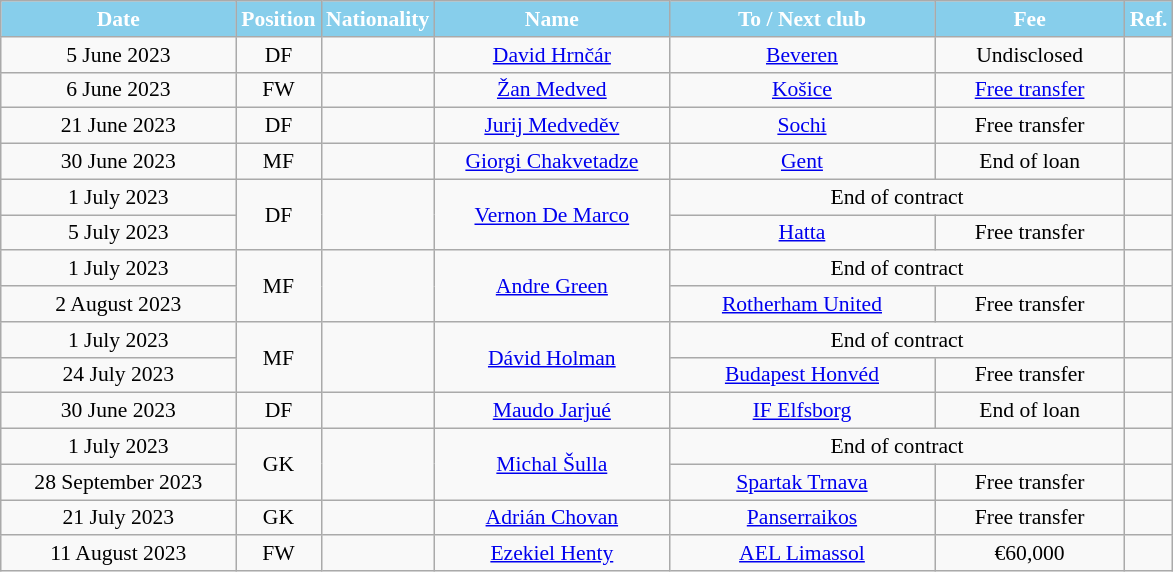<table class="wikitable"  style="text-align:center; font-size:90%; ">
<tr>
<th style="background:#87CEEB; color:#FFFFFF; width:150px;">Date</th>
<th style="background:#87CEEB; color:#FFFFFF; width:50px;">Position</th>
<th style="background:#87CEEB; color:#FFFFFF; width:50px;">Nationality</th>
<th style="background:#87CEEB; color:#FFFFFF; width:150px;">Name</th>
<th style="background:#87CEEB; color:#FFFFFF; width:170px;">To / Next club</th>
<th style="background:#87CEEB; color:#FFFFFF; width:120px;">Fee</th>
<th style="background:#87CEEB; color:#FFFFFF; width:25px;">Ref.</th>
</tr>
<tr>
<td>5 June 2023</td>
<td>DF</td>
<td></td>
<td><a href='#'>David Hrnčár</a></td>
<td> <a href='#'>Beveren</a></td>
<td>Undisclosed</td>
<td></td>
</tr>
<tr>
<td>6 June 2023</td>
<td>FW</td>
<td></td>
<td><a href='#'>Žan Medved</a></td>
<td> <a href='#'>Košice</a></td>
<td><a href='#'>Free transfer</a></td>
<td></td>
</tr>
<tr>
<td>21 June 2023</td>
<td>DF</td>
<td></td>
<td><a href='#'>Jurij Medveděv</a></td>
<td> <a href='#'>Sochi</a></td>
<td>Free transfer</td>
<td></td>
</tr>
<tr>
<td>30 June 2023</td>
<td>MF</td>
<td></td>
<td><a href='#'>Giorgi Chakvetadze</a></td>
<td> <a href='#'>Gent</a></td>
<td>End of loan</td>
<td></td>
</tr>
<tr>
<td>1 July 2023</td>
<td rowspan="2">DF</td>
<td rowspan="2"></td>
<td rowspan="2"><a href='#'>Vernon De Marco</a></td>
<td colspan="2">End of contract</td>
<td></td>
</tr>
<tr>
<td>5 July 2023</td>
<td> <a href='#'>Hatta</a></td>
<td>Free transfer</td>
<td></td>
</tr>
<tr>
<td>1 July 2023</td>
<td rowspan="2">MF</td>
<td rowspan="2"></td>
<td rowspan="2"><a href='#'>Andre Green</a></td>
<td colspan="2">End of contract</td>
<td></td>
</tr>
<tr>
<td>2 August 2023</td>
<td><em></em> <a href='#'>Rotherham United</a></td>
<td>Free transfer</td>
<td></td>
</tr>
<tr>
<td>1 July 2023</td>
<td rowspan="2">MF</td>
<td rowspan="2"></td>
<td rowspan="2"><a href='#'>Dávid Holman</a></td>
<td colspan="2">End of contract</td>
<td></td>
</tr>
<tr>
<td>24 July 2023</td>
<td><em></em> <a href='#'>Budapest Honvéd</a></td>
<td>Free transfer</td>
<td></td>
</tr>
<tr>
<td>30 June 2023</td>
<td>DF</td>
<td></td>
<td><a href='#'>Maudo Jarjué</a></td>
<td><em></em> <a href='#'>IF Elfsborg</a></td>
<td>End of loan</td>
<td></td>
</tr>
<tr>
<td>1 July 2023</td>
<td rowspan="2">GK</td>
<td rowspan="2"></td>
<td rowspan="2"><a href='#'>Michal Šulla</a></td>
<td colspan="2">End of contract</td>
<td></td>
</tr>
<tr>
<td>28 September 2023</td>
<td> <a href='#'>Spartak Trnava</a></td>
<td>Free transfer</td>
<td></td>
</tr>
<tr>
<td>21 July 2023</td>
<td>GK</td>
<td></td>
<td><a href='#'>Adrián Chovan</a></td>
<td> <a href='#'>Panserraikos</a></td>
<td>Free transfer</td>
<td></td>
</tr>
<tr>
<td>11 August 2023</td>
<td>FW</td>
<td></td>
<td><a href='#'>Ezekiel Henty</a></td>
<td> <a href='#'>AEL Limassol</a></td>
<td>€60,000</td>
<td></td>
</tr>
</table>
